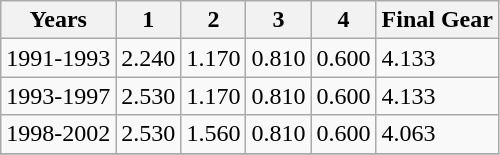<table class=wikitable>
<tr>
<th>Years</th>
<th>1</th>
<th>2</th>
<th>3</th>
<th>4</th>
<th>Final Gear</th>
</tr>
<tr>
<td>1991-1993</td>
<td rowspan=1>2.240</td>
<td rowspan=1>1.170</td>
<td rowspan=1>0.810</td>
<td rowspan=1>0.600</td>
<td rowspan=1>4.133</td>
</tr>
<tr>
<td>1993-1997</td>
<td rowspan=1>2.530</td>
<td rowspan=1>1.170</td>
<td rowspan=1>0.810</td>
<td rowspan=1>0.600</td>
<td rowspan=1>4.133</td>
</tr>
<tr>
<td>1998-2002</td>
<td rowspan=1>2.530</td>
<td rowspan=1>1.560</td>
<td rowspan=1>0.810</td>
<td rowspan=1>0.600</td>
<td rowspan=1>4.063</td>
</tr>
<tr>
</tr>
</table>
